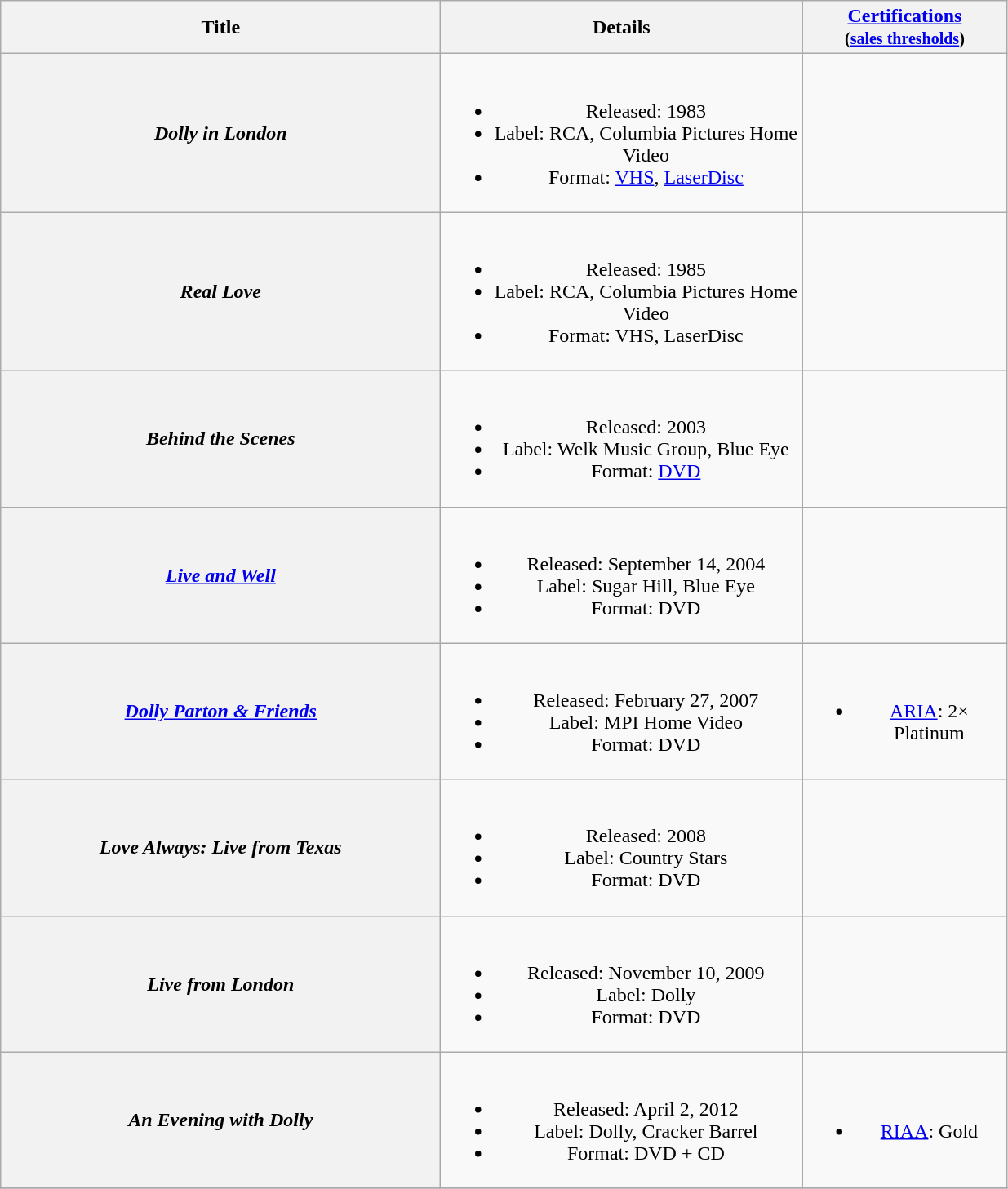<table class="wikitable plainrowheaders" style="text-align:center;">
<tr>
<th style="width:22em;">Title</th>
<th style="width:18em;">Details</th>
<th style="width:10em;"><a href='#'>Certifications</a><br><small>(<a href='#'>sales thresholds</a>)</small></th>
</tr>
<tr>
<th scope="row"><em>Dolly in London</em></th>
<td><br><ul><li>Released: 1983</li><li>Label: RCA, Columbia Pictures Home Video</li><li>Format: <a href='#'>VHS</a>, <a href='#'>LaserDisc</a></li></ul></td>
<td></td>
</tr>
<tr>
<th scope="row"><em>Real Love</em><br></th>
<td><br><ul><li>Released: 1985</li><li>Label: RCA, Columbia Pictures Home Video</li><li>Format: VHS, LaserDisc</li></ul></td>
<td></td>
</tr>
<tr>
<th scope="row"><em>Behind the Scenes</em></th>
<td><br><ul><li>Released: 2003</li><li>Label: Welk Music Group, Blue Eye</li><li>Format: <a href='#'>DVD</a></li></ul></td>
<td></td>
</tr>
<tr>
<th scope="row"><em><a href='#'>Live and Well</a></em></th>
<td><br><ul><li>Released: September 14, 2004</li><li>Label: Sugar Hill, Blue Eye</li><li>Format: DVD</li></ul></td>
<td></td>
</tr>
<tr>
<th scope="row"><em><a href='#'>Dolly Parton & Friends</a></em></th>
<td><br><ul><li>Released: February 27, 2007</li><li>Label: MPI Home Video</li><li>Format: DVD</li></ul></td>
<td><br><ul><li><a href='#'>ARIA</a>: 2× Platinum</li></ul></td>
</tr>
<tr>
<th scope="row"><em>Love Always: Live from Texas</em></th>
<td><br><ul><li>Released: 2008</li><li>Label: Country Stars</li><li>Format: DVD</li></ul></td>
<td></td>
</tr>
<tr>
<th scope="row"><em>Live from London</em></th>
<td><br><ul><li>Released: November 10, 2009</li><li>Label: Dolly</li><li>Format: DVD</li></ul></td>
<td></td>
</tr>
<tr>
<th scope="row"><em>An Evening with Dolly</em></th>
<td><br><ul><li>Released: April 2, 2012</li><li>Label: Dolly, Cracker Barrel</li><li>Format: DVD + CD</li></ul></td>
<td><br><ul><li><a href='#'>RIAA</a>: Gold</li></ul></td>
</tr>
<tr>
</tr>
</table>
